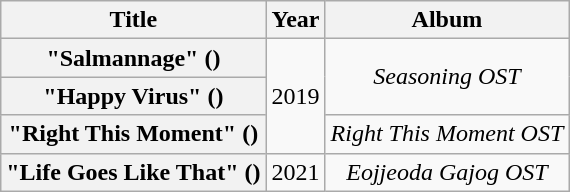<table class="wikitable plainrowheaders" style="text-align:center;">
<tr>
<th scope="col">Title</th>
<th scope="col">Year</th>
<th scope="col">Album</th>
</tr>
<tr>
<th scope="row">"Salmannage" ()</th>
<td rowspan="3">2019</td>
<td rowspan="2"><em>Seasoning OST</em></td>
</tr>
<tr>
<th scope="row">"Happy Virus" ()</th>
</tr>
<tr>
<th scope="row">"Right This Moment" ()</th>
<td><em>Right This Moment OST</em></td>
</tr>
<tr>
<th scope="row">"Life Goes Like That" ()</th>
<td>2021</td>
<td><em>Eojjeoda Gajog OST</em></td>
</tr>
</table>
